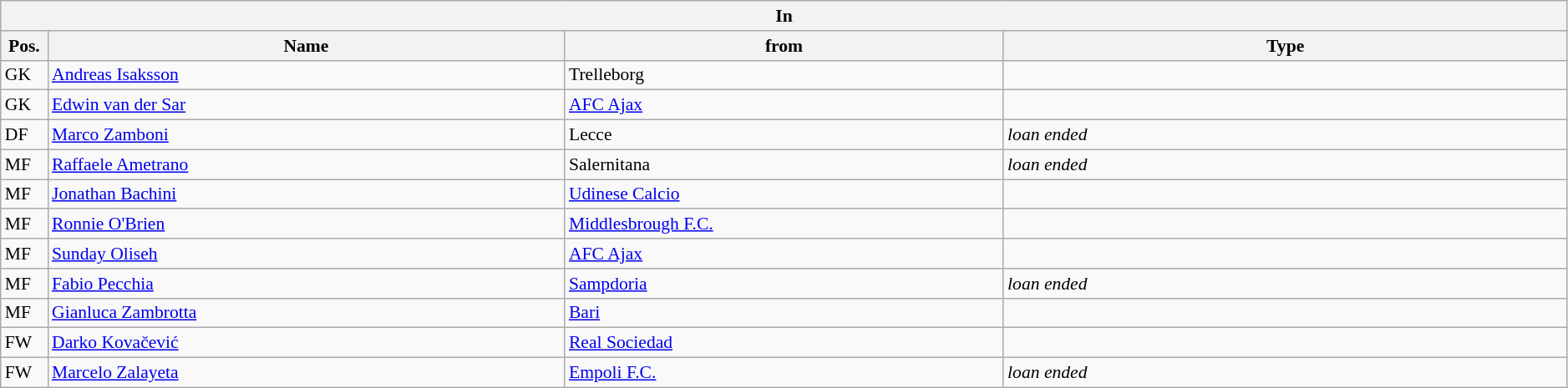<table class="wikitable" style="font-size:90%;width:99%;">
<tr>
<th colspan="4">In</th>
</tr>
<tr>
<th width=3%>Pos.</th>
<th width=33%>Name</th>
<th width=28%>from</th>
<th width=36%>Type</th>
</tr>
<tr>
<td>GK</td>
<td><a href='#'>Andreas Isaksson</a></td>
<td>Trelleborg</td>
<td></td>
</tr>
<tr>
<td>GK</td>
<td><a href='#'>Edwin van der Sar</a></td>
<td><a href='#'>AFC Ajax</a></td>
<td></td>
</tr>
<tr>
<td>DF</td>
<td><a href='#'>Marco Zamboni</a></td>
<td>Lecce</td>
<td><em>loan ended</em></td>
</tr>
<tr>
<td>MF</td>
<td><a href='#'>Raffaele Ametrano</a></td>
<td>Salernitana</td>
<td><em>loan ended</em></td>
</tr>
<tr>
<td>MF</td>
<td><a href='#'>Jonathan Bachini</a></td>
<td><a href='#'>Udinese Calcio</a></td>
<td></td>
</tr>
<tr>
<td>MF</td>
<td><a href='#'>Ronnie O'Brien</a></td>
<td><a href='#'>Middlesbrough F.C.</a></td>
<td></td>
</tr>
<tr>
<td>MF</td>
<td><a href='#'>Sunday Oliseh</a></td>
<td><a href='#'>AFC Ajax</a></td>
<td></td>
</tr>
<tr>
<td>MF</td>
<td><a href='#'>Fabio Pecchia</a></td>
<td><a href='#'>Sampdoria</a></td>
<td><em>loan ended</em></td>
</tr>
<tr>
<td>MF</td>
<td><a href='#'>Gianluca Zambrotta</a></td>
<td><a href='#'>Bari</a></td>
<td></td>
</tr>
<tr>
<td>FW</td>
<td><a href='#'>Darko Kovačević</a></td>
<td><a href='#'>Real Sociedad</a></td>
<td></td>
</tr>
<tr>
<td>FW</td>
<td><a href='#'>Marcelo Zalayeta</a></td>
<td><a href='#'>Empoli F.C.</a></td>
<td><em>loan ended</em></td>
</tr>
</table>
